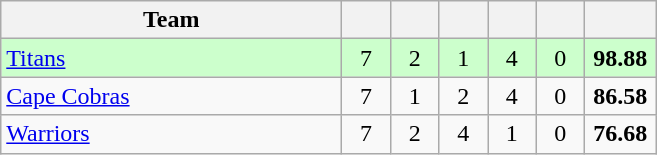<table class="wikitable" style="text-align:center">
<tr>
<th width=220>Team</th>
<th width=25></th>
<th width=25></th>
<th width=25></th>
<th width=25></th>
<th width=25></th>
<th width=40></th>
</tr>
<tr style="background-color:#cfc">
<td style="text-align:left;"><a href='#'>Titans</a></td>
<td>7</td>
<td>2</td>
<td>1</td>
<td>4</td>
<td>0</td>
<td><strong>98.88</strong></td>
</tr>
<tr>
<td style="text-align:left;"><a href='#'>Cape Cobras</a></td>
<td>7</td>
<td>1</td>
<td>2</td>
<td>4</td>
<td>0</td>
<td><strong>86.58</strong></td>
</tr>
<tr>
<td style="text-align:left;"><a href='#'>Warriors</a></td>
<td>7</td>
<td>2</td>
<td>4</td>
<td>1</td>
<td>0</td>
<td><strong>76.68</strong></td>
</tr>
</table>
